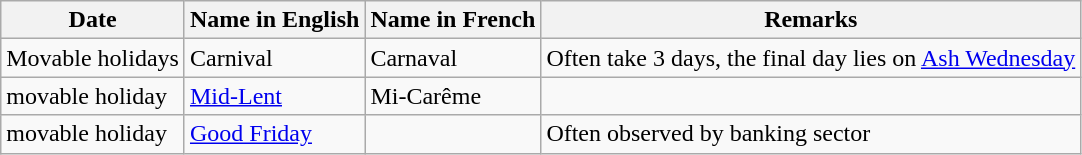<table class="wikitable">
<tr>
<th>Date</th>
<th>Name in English</th>
<th>Name in French</th>
<th>Remarks</th>
</tr>
<tr>
<td>Movable holidays</td>
<td>Carnival</td>
<td>Carnaval</td>
<td>Often take 3 days, the final day lies on <a href='#'>Ash Wednesday</a></td>
</tr>
<tr>
<td>movable holiday</td>
<td><a href='#'>Mid-Lent</a></td>
<td>Mi-Carême</td>
<td></td>
</tr>
<tr>
<td>movable holiday</td>
<td><a href='#'>Good Friday</a></td>
<td></td>
<td>Often observed by banking sector</td>
</tr>
</table>
